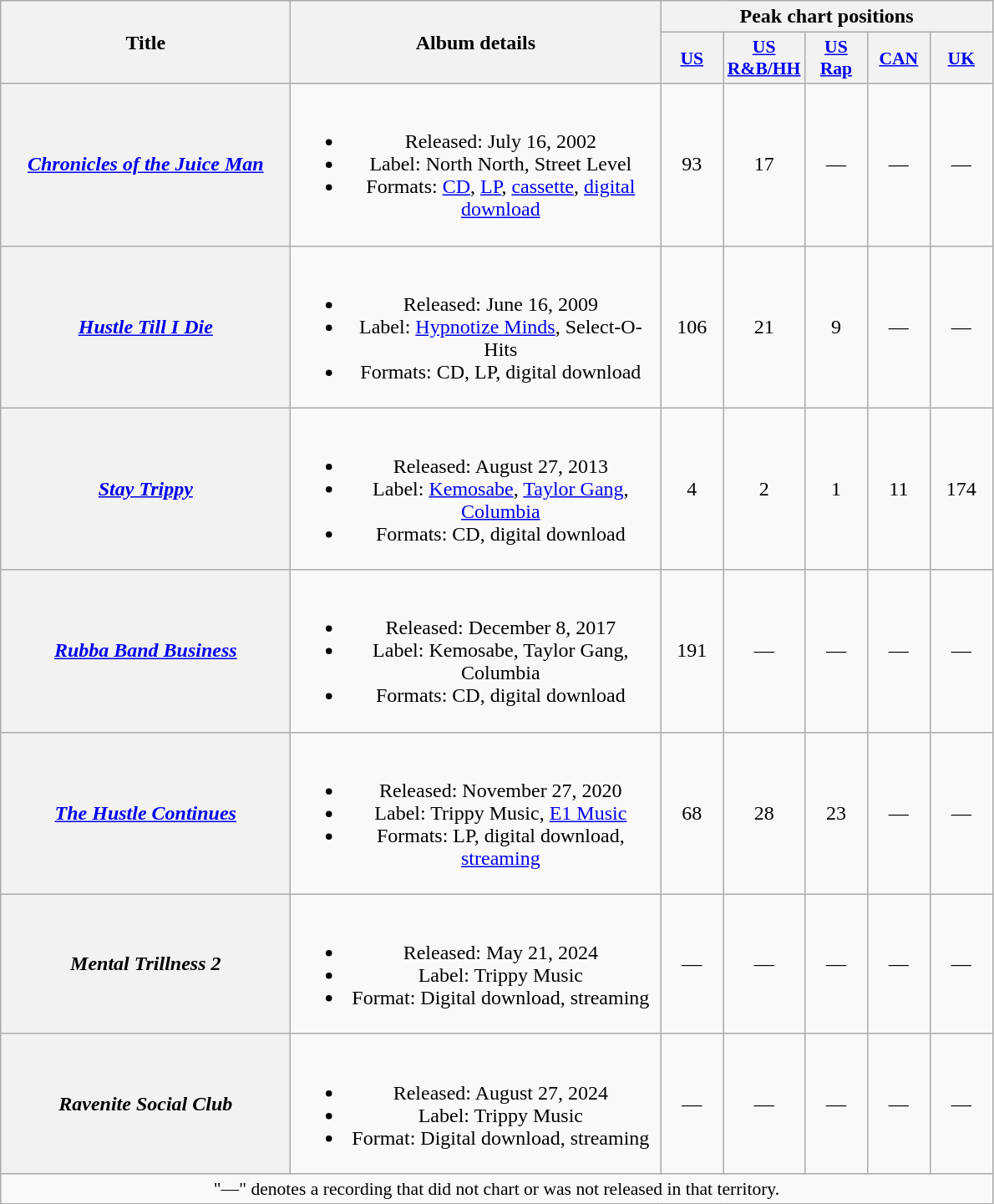<table class="wikitable plainrowheaders" style="text-align:center;">
<tr>
<th scope="col" rowspan="2" style="width:14em;">Title</th>
<th scope="col" rowspan="2" style="width:18em;">Album details</th>
<th scope="col" colspan="5">Peak chart positions</th>
</tr>
<tr>
<th scope="col" style="width:3em;font-size:90%;"><a href='#'>US</a><br></th>
<th scope="col" style="width:3em;font-size:90%;"><a href='#'>US<br>R&B/HH</a><br></th>
<th scope="col" style="width:3em;font-size:90%;"><a href='#'>US<br>Rap</a><br></th>
<th scope="col" style="width:3em;font-size:90%;"><a href='#'>CAN</a><br></th>
<th scope="col" style="width:3em;font-size:90%;"><a href='#'>UK</a><br></th>
</tr>
<tr>
<th scope="row"><em><a href='#'>Chronicles of the Juice Man</a></em></th>
<td><br><ul><li>Released: July 16, 2002</li><li>Label: North North, Street Level</li><li>Formats: <a href='#'>CD</a>, <a href='#'>LP</a>, <a href='#'>cassette</a>, <a href='#'>digital download</a></li></ul></td>
<td>93</td>
<td>17</td>
<td>—</td>
<td>—</td>
<td>—</td>
</tr>
<tr>
<th scope="row"><em><a href='#'>Hustle Till I Die</a></em></th>
<td><br><ul><li>Released: June 16, 2009</li><li>Label: <a href='#'>Hypnotize Minds</a>, Select-O-Hits</li><li>Formats: CD, LP, digital download</li></ul></td>
<td>106</td>
<td>21</td>
<td>9</td>
<td>—</td>
<td>—</td>
</tr>
<tr>
<th scope="row"><em><a href='#'>Stay Trippy</a></em></th>
<td><br><ul><li>Released: August 27, 2013</li><li>Label: <a href='#'>Kemosabe</a>, <a href='#'>Taylor Gang</a>, <a href='#'>Columbia</a></li><li>Formats: CD, digital download</li></ul></td>
<td>4</td>
<td>2</td>
<td>1</td>
<td>11</td>
<td>174</td>
</tr>
<tr>
<th scope="row"><em><a href='#'>Rubba Band Business</a></em></th>
<td><br><ul><li>Released: December 8, 2017</li><li>Label: Kemosabe, Taylor Gang, Columbia</li><li>Formats: CD, digital download</li></ul></td>
<td>191</td>
<td>—</td>
<td>—</td>
<td>—</td>
<td>—</td>
</tr>
<tr>
<th scope="row"><em><a href='#'>The Hustle Continues</a></em></th>
<td><br><ul><li>Released: November 27, 2020</li><li>Label: Trippy Music, <a href='#'>E1 Music</a></li><li>Formats: LP, digital download, <a href='#'>streaming</a></li></ul></td>
<td>68</td>
<td>28</td>
<td>23</td>
<td>—</td>
<td>—</td>
</tr>
<tr>
<th scope="row"><em>Mental Trillness 2</em></th>
<td><br><ul><li>Released: May 21, 2024</li><li>Label: Trippy Music</li><li>Format: Digital download, streaming</li></ul></td>
<td>—</td>
<td>—</td>
<td>—</td>
<td>—</td>
<td>—</td>
</tr>
<tr>
<th scope="row"><em>Ravenite Social Club</em></th>
<td><br><ul><li>Released: August 27, 2024</li><li>Label: Trippy Music</li><li>Format: Digital download, streaming</li></ul></td>
<td>—</td>
<td>—</td>
<td>—</td>
<td>—</td>
<td>—</td>
</tr>
<tr>
<td colspan="15" style="font-size:90%">"—" denotes a recording that did not chart or was not released in that territory.</td>
</tr>
</table>
